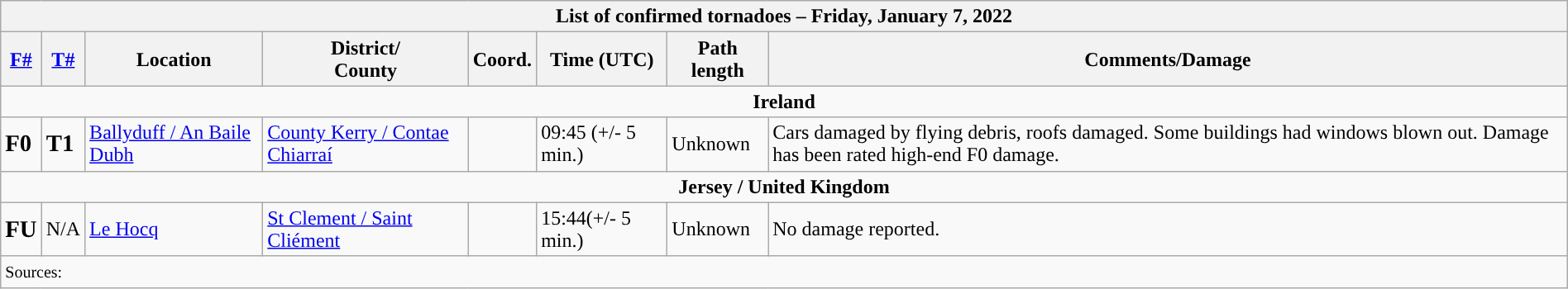<table class="wikitable collapsible" width="100%">
<tr>
<th colspan="8">List of confirmed tornadoes – Friday, January 7, 2022</th>
</tr>
<tr>
<th><a href='#'>F#</a></th>
<th><a href='#'>T#</a></th>
<th>Location</th>
<th>District/<br>County</th>
<th>Coord.</th>
<th>Time (UTC)</th>
<th>Path length</th>
<th>Comments/Damage</th>
</tr>
<tr>
<td colspan="8" align=center><strong>Ireland</strong></td>
</tr>
<tr>
<td><big><strong>F0</strong></big></td>
<td><big><strong>T1</strong></big></td>
<td><a href='#'>Ballyduff / An Baile Dubh</a></td>
<td><a href='#'>County Kerry / Contae Chiarraí</a></td>
<td></td>
<td>09:45 (+/- 5 min.)</td>
<td>Unknown</td>
<td>Cars damaged by flying debris, roofs damaged. Some buildings had windows blown out. Damage has been rated high-end F0 damage.</td>
</tr>
<tr>
<td colspan="8" align=center><strong>Jersey / United Kingdom</strong></td>
</tr>
<tr>
<td><big><strong>FU</strong></big></td>
<td>N/A</td>
<td><a href='#'>Le Hocq</a></td>
<td><a href='#'>St Clement / Saint Cliément</a></td>
<td></td>
<td>15:44(+/- 5 min.)</td>
<td>Unknown</td>
<td>No damage reported.</td>
</tr>
<tr>
<td colspan="8"><small>Sources:  </small></td>
</tr>
</table>
